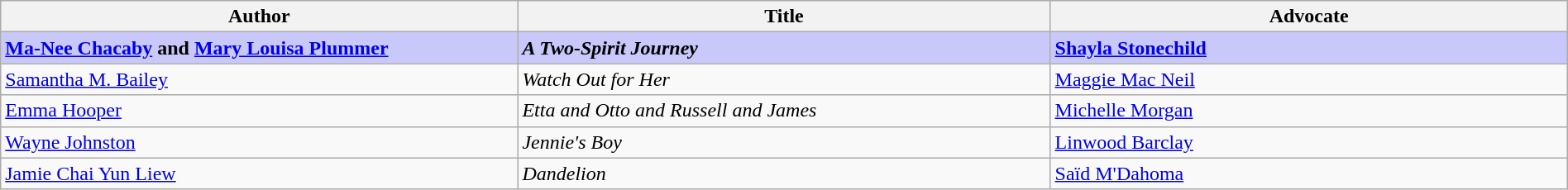<table class="wikitable" style="width:100%;">
<tr>
<th width=33%>Author</th>
<th width=34%>Title</th>
<th width=34%>Advocate</th>
</tr>
<tr>
<td style="background:#C8C8FA"><strong><a href='#'>Ma-Nee Chacaby</a> and <a href='#'>Mary Louisa Plummer</a></strong></td>
<td style="background:#C8C8FA"><strong><em>A Two-Spirit Journey</em></strong></td>
<td style="background:#C8C8FA"><strong> <a href='#'>Shayla Stonechild</a></strong></td>
</tr>
<tr>
<td><a href='#'>Samantha M. Bailey</a></td>
<td><em>Watch Out for Her</em></td>
<td><a href='#'>Maggie Mac Neil</a></td>
</tr>
<tr>
<td><a href='#'>Emma Hooper</a></td>
<td><em>Etta and Otto and Russell and James</em></td>
<td><a href='#'>Michelle Morgan</a></td>
</tr>
<tr>
<td><a href='#'>Wayne Johnston</a></td>
<td><em>Jennie's Boy</em></td>
<td><a href='#'>Linwood Barclay</a></td>
</tr>
<tr>
<td><a href='#'>Jamie Chai Yun Liew</a></td>
<td><em>Dandelion</em></td>
<td><a href='#'>Saïd M'Dahoma</a></td>
</tr>
</table>
